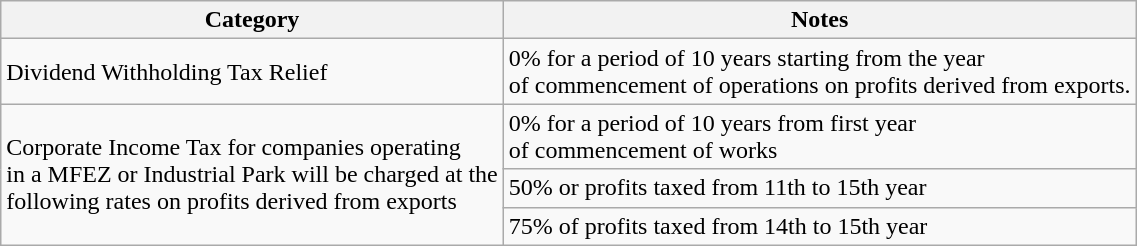<table class="wikitable">
<tr>
<th>Category</th>
<th>Notes</th>
</tr>
<tr>
<td>Dividend Withholding Tax Relief</td>
<td>0% for a period of 10 years starting from the year<br>of commencement of operations on profits derived 
from exports.</td>
</tr>
<tr>
<td rowspan="3">Corporate Income Tax for companies operating<br>in a MFEZ or Industrial Park will be charged at the<br>following rates on profits derived from exports</td>
<td>0% for a period of 10 years from first year<br>of commencement of works</td>
</tr>
<tr>
<td>50% or profits taxed from 11th to 15th year</td>
</tr>
<tr>
<td>75% of profits taxed from 14th to 15th year</td>
</tr>
</table>
